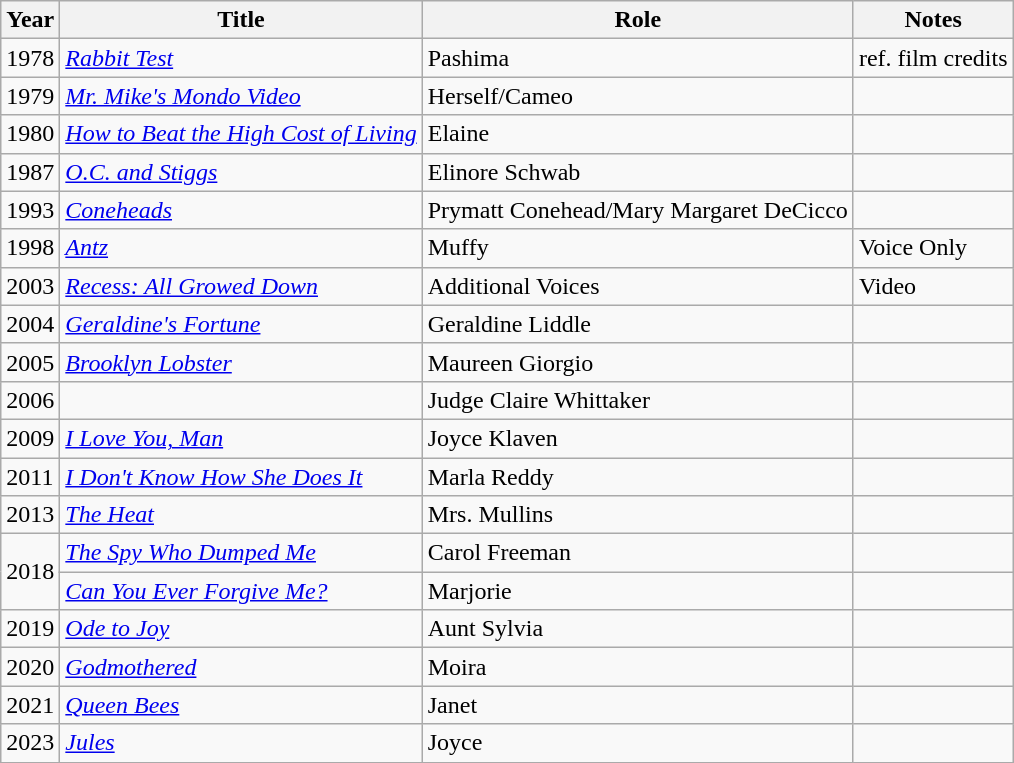<table class="wikitable sortable">
<tr>
<th>Year</th>
<th>Title</th>
<th>Role</th>
<th class="unsortable">Notes</th>
</tr>
<tr>
<td>1978</td>
<td><em><a href='#'>Rabbit Test</a></em></td>
<td>Pashima</td>
<td>ref. film credits</td>
</tr>
<tr>
<td>1979</td>
<td><em><a href='#'>Mr. Mike's Mondo Video</a></em></td>
<td>Herself/Cameo</td>
<td></td>
</tr>
<tr>
<td>1980</td>
<td><em><a href='#'>How to Beat the High Cost of Living</a></em></td>
<td>Elaine</td>
<td></td>
</tr>
<tr>
<td>1987</td>
<td><em><a href='#'>O.C. and Stiggs</a></em></td>
<td>Elinore Schwab</td>
<td></td>
</tr>
<tr>
<td>1993</td>
<td><em><a href='#'>Coneheads</a></em></td>
<td>Prymatt Conehead/Mary Margaret DeCicco</td>
<td></td>
</tr>
<tr>
<td>1998</td>
<td><em><a href='#'>Antz</a></em></td>
<td>Muffy</td>
<td>Voice Only</td>
</tr>
<tr>
<td>2003</td>
<td><em><a href='#'>Recess: All Growed Down</a></em></td>
<td>Additional Voices</td>
<td>Video</td>
</tr>
<tr>
<td>2004</td>
<td><em><a href='#'>Geraldine's Fortune</a></em></td>
<td>Geraldine Liddle</td>
<td></td>
</tr>
<tr>
<td>2005</td>
<td><em><a href='#'>Brooklyn Lobster</a></em></td>
<td>Maureen Giorgio</td>
<td></td>
</tr>
<tr>
<td>2006</td>
<td><em></em></td>
<td>Judge Claire Whittaker</td>
<td></td>
</tr>
<tr>
<td>2009</td>
<td><em><a href='#'>I Love You, Man</a></em></td>
<td>Joyce Klaven</td>
<td></td>
</tr>
<tr>
<td>2011</td>
<td><em><a href='#'>I Don't Know How She Does It</a></em></td>
<td>Marla Reddy</td>
<td></td>
</tr>
<tr>
<td>2013</td>
<td><em><a href='#'>The Heat</a></em></td>
<td>Mrs. Mullins</td>
<td></td>
</tr>
<tr>
<td rowspan=2>2018</td>
<td><em><a href='#'>The Spy Who Dumped Me</a></em></td>
<td>Carol Freeman</td>
<td></td>
</tr>
<tr>
<td><em><a href='#'>Can You Ever Forgive Me?</a></em></td>
<td>Marjorie</td>
<td></td>
</tr>
<tr>
<td>2019</td>
<td><em><a href='#'>Ode to Joy</a></em></td>
<td>Aunt Sylvia</td>
<td></td>
</tr>
<tr>
<td>2020</td>
<td><em><a href='#'>Godmothered</a></em></td>
<td>Moira</td>
<td></td>
</tr>
<tr>
<td>2021</td>
<td><em><a href='#'>Queen Bees</a></em></td>
<td>Janet</td>
<td></td>
</tr>
<tr>
<td>2023</td>
<td><em><a href='#'>Jules</a></em></td>
<td>Joyce</td>
<td></td>
</tr>
<tr>
</tr>
</table>
